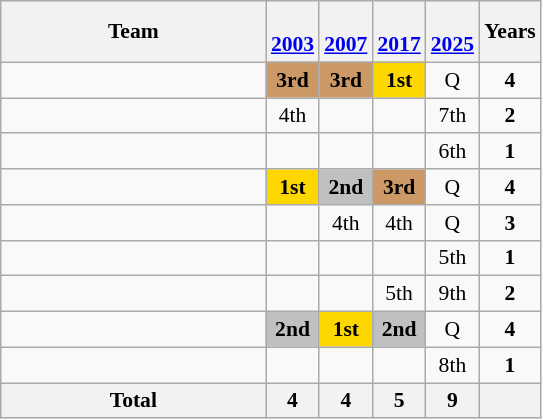<table class="wikitable" style="text-align:center; font-size:90%">
<tr>
<th width=170>Team</th>
<th><br><a href='#'>2003</a></th>
<th><br><a href='#'>2007</a></th>
<th><br><a href='#'>2017</a></th>
<th><br><a href='#'>2025</a></th>
<th>Years</th>
</tr>
<tr>
<td align=left></td>
<td bgcolor=cc9966><strong>3rd</strong></td>
<td bgcolor=cc9966><strong>3rd</strong></td>
<td bgcolor=gold><strong>1st</strong></td>
<td>Q</td>
<td><strong>4</strong></td>
</tr>
<tr>
<td align=left></td>
<td>4th</td>
<td></td>
<td></td>
<td>7th</td>
<td><strong>2</strong></td>
</tr>
<tr>
<td align=left></td>
<td></td>
<td></td>
<td></td>
<td>6th</td>
<td><strong>1</strong></td>
</tr>
<tr>
<td align=left></td>
<td bgcolor=gold><strong>1st</strong></td>
<td bgcolor=silver><strong>2nd</strong></td>
<td bgcolor=cc9966><strong>3rd</strong></td>
<td>Q</td>
<td><strong>4</strong></td>
</tr>
<tr>
<td align=left></td>
<td></td>
<td>4th</td>
<td>4th</td>
<td>Q</td>
<td><strong>3</strong></td>
</tr>
<tr>
<td align=left></td>
<td></td>
<td></td>
<td></td>
<td>5th</td>
<td><strong>1</strong></td>
</tr>
<tr>
<td align=left></td>
<td></td>
<td></td>
<td>5th</td>
<td>9th</td>
<td><strong>2</strong></td>
</tr>
<tr>
<td align=left></td>
<td bgcolor=silver><strong>2nd</strong></td>
<td bgcolor=gold><strong>1st</strong></td>
<td bgcolor=silver><strong>2nd</strong></td>
<td>Q</td>
<td><strong>4</strong></td>
</tr>
<tr>
<td align=left></td>
<td></td>
<td></td>
<td></td>
<td>8th</td>
<td><strong>1</strong></td>
</tr>
<tr>
<th>Total</th>
<th>4</th>
<th>4</th>
<th>5</th>
<th>9</th>
<th></th>
</tr>
</table>
